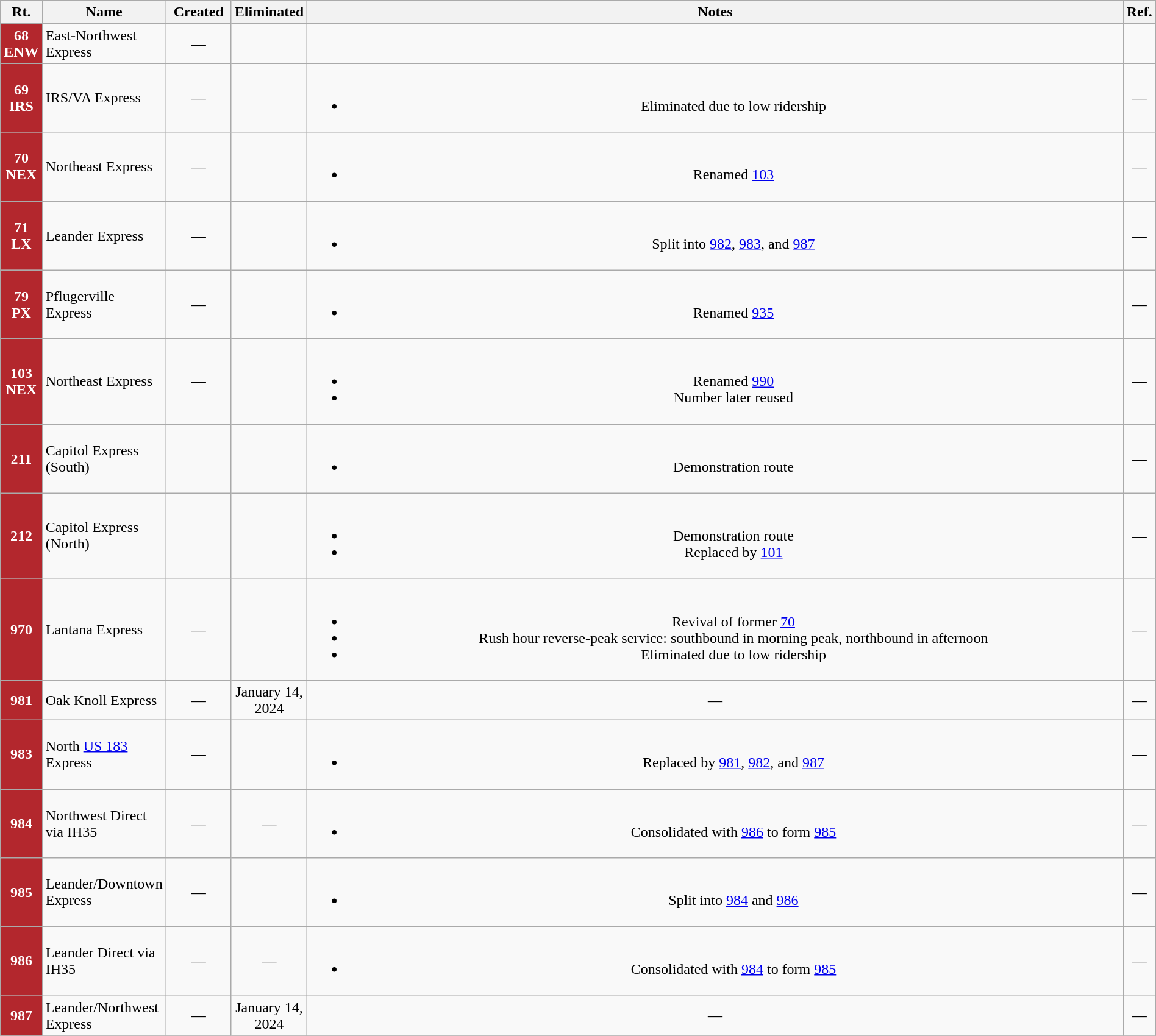<table class="wikitable mw-collapsible mw-collapsed sortable" style="text-align: center; width:100%;">
<tr>
<th scope="col" style="width: 1.5em;">Rt.</th>
<th scope="col" style="width: 8em;">Name</th>
<th scope="col" style="width: 4em;">Created</th>
<th scope="col" style="width: 4em;">Eliminated</th>
<th class="unsortable">Notes</th>
<th scope="col" style="width: 1em;" class="unsortable">Ref.</th>
</tr>
<tr>
<th style="background: #B3272D; color:#FFFFFF;">68 ENW</th>
<td align="left">East-Northwest Express</td>
<td>—</td>
<td></td>
<td></td>
</tr>
<tr>
<th style="background: #B3272D; color:#FFFFFF;">69 IRS</th>
<td align="left">IRS/VA Express</td>
<td>—</td>
<td></td>
<td><br><ul><li>Eliminated due to low ridership</li></ul></td>
<td>—</td>
</tr>
<tr>
<th style="background: #B3272D; color:#FFFFFF;">70 NEX</th>
<td align="left">Northeast Express</td>
<td>—</td>
<td></td>
<td><br><ul><li>Renamed <a href='#'>103</a></li></ul></td>
<td>—</td>
</tr>
<tr>
<th style="background: #B3272D; color:#FFFFFF;">71 LX</th>
<td align="left">Leander Express</td>
<td>—</td>
<td></td>
<td><br><ul><li>Split into <a href='#'>982</a>, <a href='#'>983</a>, and <a href='#'>987</a></li></ul></td>
<td>—</td>
</tr>
<tr>
<th style="background: #B3272D; color:#FFFFFF;">79 PX</th>
<td align="left">Pflugerville Express</td>
<td>—</td>
<td></td>
<td><br><ul><li>Renamed <a href='#'>935</a></li></ul></td>
<td>—</td>
</tr>
<tr>
<th style="background: #B3272D; color:#FFFFFF;">103 NEX</th>
<td align="left">Northeast Express</td>
<td>—</td>
<td></td>
<td><br><ul><li>Renamed <a href='#'>990</a></li><li>Number later reused</li></ul></td>
<td>—</td>
</tr>
<tr>
<th style="background: #B3272D; color:#FFFFFF;">211</th>
<td align="left">Capitol Express (South)</td>
<td></td>
<td></td>
<td><br><ul><li>Demonstration route</li></ul></td>
<td>—</td>
</tr>
<tr>
<th style="background: #B3272D; color:#FFFFFF;">212</th>
<td align="left">Capitol Express (North)</td>
<td></td>
<td></td>
<td><br><ul><li>Demonstration route</li><li>Replaced by <a href='#'>101</a></li></ul></td>
<td>—</td>
</tr>
<tr>
<th style="background: #B3272D; color:#FFFFFF;">970</th>
<td align="left">Lantana Express</td>
<td>—</td>
<td></td>
<td><br><ul><li>Revival of former <a href='#'>70</a></li><li>Rush hour reverse-peak service: southbound in morning peak, northbound in afternoon</li><li>Eliminated due to low ridership</li></ul></td>
<td>—</td>
</tr>
<tr>
<th style="background: #B3272D; color:#FFFFFF;">981</th>
<td align="left">Oak Knoll Express</td>
<td>—</td>
<td>January 14, 2024</td>
<td>—</td>
<td>—</td>
</tr>
<tr>
<th style="background: #B3272D; color:#FFFFFF;">983</th>
<td align="left">North <a href='#'>US 183</a> Express</td>
<td>—</td>
<td></td>
<td><br><ul><li>Replaced by <a href='#'>981</a>, <a href='#'>982</a>, and <a href='#'>987</a></li></ul></td>
<td>—</td>
</tr>
<tr>
<th style="background: #B3272D; color:#FFFFFF;">984</th>
<td align="left">Northwest Direct via IH35</td>
<td>—</td>
<td>—</td>
<td><br><ul><li>Consolidated with <a href='#'>986</a> to form <a href='#'>985</a></li></ul></td>
<td>—</td>
</tr>
<tr>
<th style="background: #B3272D; color:#FFFFFF;">985</th>
<td align="left">Leander/Downtown Express</td>
<td>—</td>
<td></td>
<td><br><ul><li>Split into <a href='#'>984</a> and <a href='#'>986</a></li></ul></td>
<td>—</td>
</tr>
<tr>
<th style="background: #B3272D; color:#FFFFFF;">986</th>
<td align="left">Leander Direct via IH35</td>
<td>—</td>
<td>—</td>
<td><br><ul><li>Consolidated with <a href='#'>984</a> to form <a href='#'>985</a></li></ul></td>
<td>—</td>
</tr>
<tr>
<th style="background: #B3272D; color:#FFFFFF;">987</th>
<td align="left">Leander/Northwest Express</td>
<td>—</td>
<td>January 14, 2024</td>
<td>—</td>
<td>—</td>
</tr>
<tr>
</tr>
</table>
